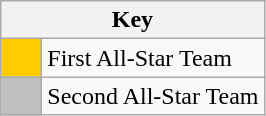<table class="wikitable" style="text-align: center;">
<tr>
<th colspan=2>Key</th>
</tr>
<tr>
<td style="background:#FFCC00; width:20px;"></td>
<td align=left>First All-Star Team</td>
</tr>
<tr>
<td style="background:#C0C0C0; width:20px;"></td>
<td align=left>Second All-Star Team</td>
</tr>
</table>
